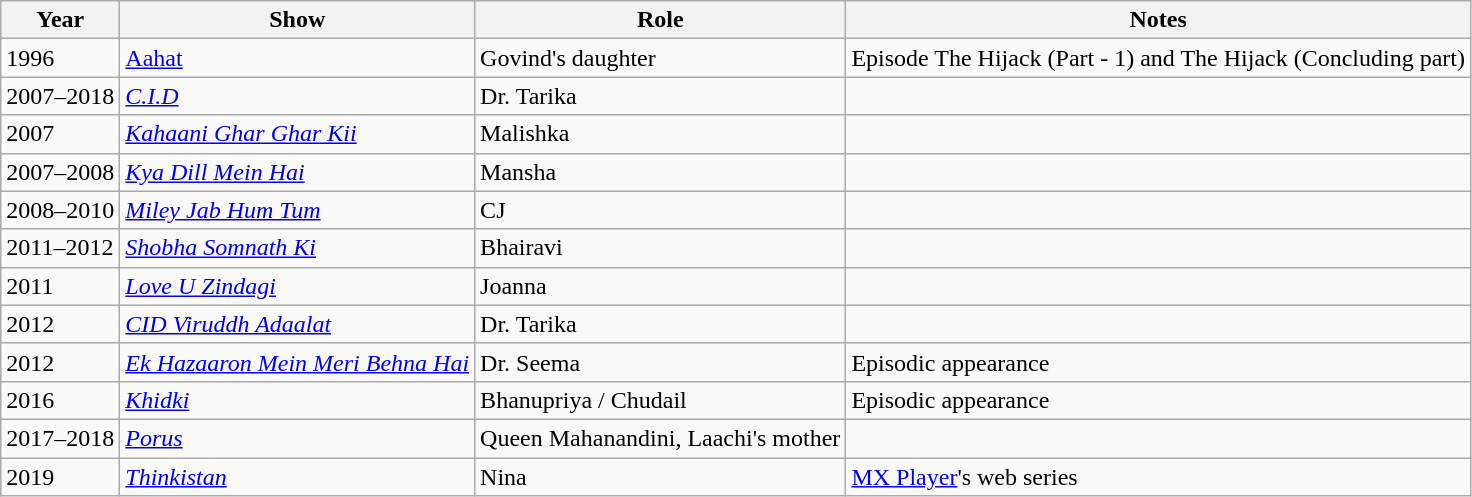<table class="wikitable sortable plainrowheaders">
<tr>
<th scope="col">Year</th>
<th scope="col">Show</th>
<th scope="col">Role</th>
<th scope="col">Notes</th>
</tr>
<tr>
<td>1996</td>
<td><a href='#'>Aahat</a></td>
<td>Govind's daughter</td>
<td>Episode The Hijack (Part - 1) and The Hijack (Concluding part)</td>
</tr>
<tr>
<td>2007–2018</td>
<td><em><a href='#'>C.I.D</a></em></td>
<td>Dr. Tarika</td>
<td></td>
</tr>
<tr>
<td>2007</td>
<td><em><a href='#'>Kahaani Ghar Ghar Kii</a></em></td>
<td>Malishka</td>
<td></td>
</tr>
<tr>
<td>2007–2008</td>
<td><em><a href='#'>Kya Dill Mein Hai</a></em></td>
<td>Mansha</td>
<td></td>
</tr>
<tr>
<td>2008–2010</td>
<td><em><a href='#'>Miley Jab Hum Tum</a></em></td>
<td>CJ</td>
<td></td>
</tr>
<tr>
<td>2011–2012</td>
<td><em><a href='#'>Shobha Somnath Ki</a></em></td>
<td>Bhairavi</td>
<td></td>
</tr>
<tr>
<td>2011</td>
<td><em><a href='#'>Love U Zindagi</a></em></td>
<td>Joanna</td>
<td></td>
</tr>
<tr>
<td>2012</td>
<td><em><a href='#'>CID Viruddh Adaalat</a></em></td>
<td>Dr. Tarika</td>
<td></td>
</tr>
<tr>
<td>2012</td>
<td><em><a href='#'>Ek Hazaaron Mein Meri Behna Hai</a></em></td>
<td>Dr. Seema</td>
<td>Episodic appearance</td>
</tr>
<tr>
<td>2016</td>
<td><em><a href='#'>Khidki</a></em></td>
<td>Bhanupriya / Chudail</td>
<td>Episodic appearance</td>
</tr>
<tr>
<td>2017–2018</td>
<td><em><a href='#'>Porus</a></em></td>
<td>Queen Mahanandini, Laachi's mother</td>
<td></td>
</tr>
<tr>
<td>2019</td>
<td><em><a href='#'>Thinkistan</a></em></td>
<td>Nina</td>
<td><a href='#'>MX Player</a>'s web series</td>
</tr>
</table>
